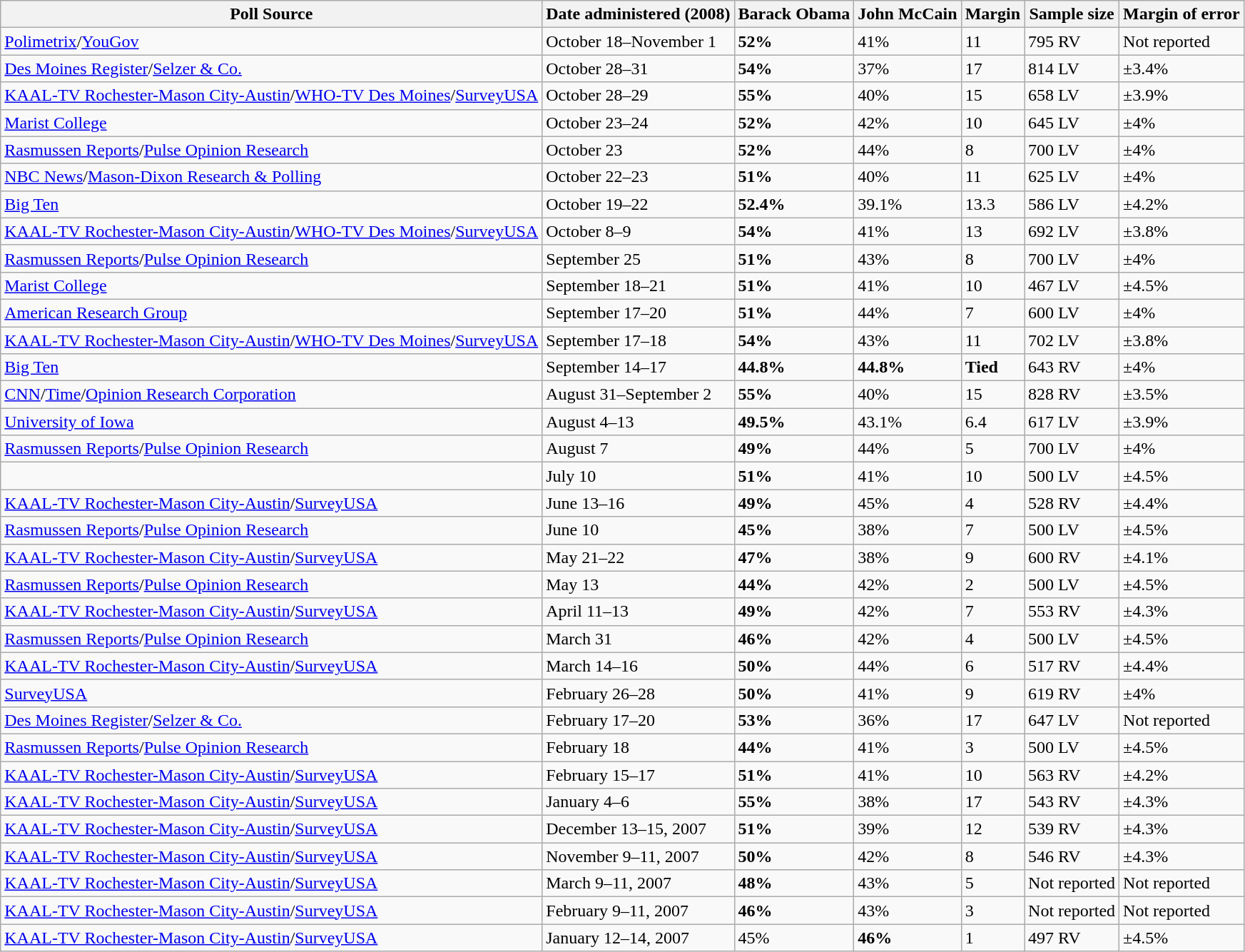<table class="wikitable collapsible">
<tr>
<th>Poll Source</th>
<th>Date administered (2008)</th>
<th>Barack Obama</th>
<th>John McCain</th>
<th>Margin</th>
<th>Sample size</th>
<th>Margin of error</th>
</tr>
<tr>
<td><a href='#'>Polimetrix</a>/<a href='#'>YouGov</a></td>
<td>October 18–November 1</td>
<td><strong>52%</strong></td>
<td>41%</td>
<td>11</td>
<td>795 RV</td>
<td>Not reported</td>
</tr>
<tr>
<td><a href='#'>Des Moines Register</a>/<a href='#'>Selzer & Co.</a></td>
<td>October 28–31</td>
<td><strong>54%</strong></td>
<td>37%</td>
<td>17</td>
<td>814 LV</td>
<td>±3.4%</td>
</tr>
<tr>
<td><a href='#'>KAAL-TV Rochester-Mason City-Austin</a>/<a href='#'>WHO-TV Des Moines</a>/<a href='#'>SurveyUSA</a></td>
<td>October 28–29</td>
<td><strong>55%</strong></td>
<td>40%</td>
<td>15</td>
<td>658 LV</td>
<td>±3.9%</td>
</tr>
<tr>
<td><a href='#'>Marist College</a></td>
<td>October 23–24</td>
<td><strong>52%</strong></td>
<td>42%</td>
<td>10</td>
<td>645 LV</td>
<td>±4%</td>
</tr>
<tr>
<td><a href='#'>Rasmussen Reports</a>/<a href='#'>Pulse Opinion Research</a></td>
<td>October 23</td>
<td><strong>52%</strong></td>
<td>44%</td>
<td>8</td>
<td>700 LV</td>
<td>±4%</td>
</tr>
<tr>
<td><a href='#'>NBC News</a>/<a href='#'>Mason-Dixon Research & Polling</a></td>
<td>October 22–23</td>
<td><strong>51%</strong></td>
<td>40%</td>
<td>11</td>
<td>625 LV</td>
<td>±4%</td>
</tr>
<tr>
<td><a href='#'>Big Ten</a></td>
<td>October 19–22</td>
<td><strong>52.4%</strong></td>
<td>39.1%</td>
<td>13.3</td>
<td>586 LV</td>
<td>±4.2%</td>
</tr>
<tr>
<td><a href='#'>KAAL-TV Rochester-Mason City-Austin</a>/<a href='#'>WHO-TV Des Moines</a>/<a href='#'>SurveyUSA</a></td>
<td>October 8–9</td>
<td><strong>54%</strong></td>
<td>41%</td>
<td>13</td>
<td>692 LV</td>
<td>±3.8%</td>
</tr>
<tr>
<td><a href='#'>Rasmussen Reports</a>/<a href='#'>Pulse Opinion Research</a></td>
<td>September 25</td>
<td><strong>51%</strong></td>
<td>43%</td>
<td>8</td>
<td>700 LV</td>
<td>±4%</td>
</tr>
<tr>
<td><a href='#'>Marist College</a></td>
<td>September 18–21</td>
<td><strong>51%</strong></td>
<td>41%</td>
<td>10</td>
<td>467 LV</td>
<td>±4.5%</td>
</tr>
<tr>
<td><a href='#'>American Research Group</a></td>
<td>September 17–20</td>
<td><strong>51%</strong></td>
<td>44%</td>
<td>7</td>
<td>600 LV</td>
<td>±4%</td>
</tr>
<tr>
<td><a href='#'>KAAL-TV Rochester-Mason City-Austin</a>/<a href='#'>WHO-TV Des Moines</a>/<a href='#'>SurveyUSA</a></td>
<td>September 17–18</td>
<td><strong>54%</strong></td>
<td>43%</td>
<td>11</td>
<td>702 LV</td>
<td>±3.8%</td>
</tr>
<tr>
<td><a href='#'>Big Ten</a></td>
<td>September 14–17</td>
<td><strong>44.8%</strong></td>
<td><strong>44.8%</strong></td>
<td><strong>Tied</strong></td>
<td>643 RV</td>
<td>±4%</td>
</tr>
<tr>
<td><a href='#'>CNN</a>/<a href='#'>Time</a>/<a href='#'>Opinion Research Corporation</a></td>
<td>August 31–September 2</td>
<td><strong>55%</strong></td>
<td>40%</td>
<td>15</td>
<td>828 RV</td>
<td>±3.5%</td>
</tr>
<tr>
<td><a href='#'>University of Iowa</a></td>
<td>August 4–13</td>
<td><strong>49.5%</strong></td>
<td>43.1%</td>
<td>6.4</td>
<td>617 LV</td>
<td>±3.9%</td>
</tr>
<tr>
<td><a href='#'>Rasmussen Reports</a>/<a href='#'>Pulse Opinion Research</a></td>
<td>August 7</td>
<td><strong>49%</strong></td>
<td>44%</td>
<td>5</td>
<td>700 LV</td>
<td>±4%</td>
</tr>
<tr>
<td></td>
<td>July 10</td>
<td><strong>51%</strong></td>
<td>41%</td>
<td>10</td>
<td>500 LV</td>
<td>±4.5%</td>
</tr>
<tr>
<td><a href='#'>KAAL-TV Rochester-Mason City-Austin</a>/<a href='#'>SurveyUSA</a></td>
<td>June 13–16</td>
<td><strong>49%</strong></td>
<td>45%</td>
<td>4</td>
<td>528 RV</td>
<td>±4.4%</td>
</tr>
<tr>
<td><a href='#'>Rasmussen Reports</a>/<a href='#'>Pulse Opinion Research</a></td>
<td>June 10</td>
<td><strong>45%</strong></td>
<td>38%</td>
<td>7</td>
<td>500 LV</td>
<td>±4.5%</td>
</tr>
<tr>
<td><a href='#'>KAAL-TV Rochester-Mason City-Austin</a>/<a href='#'>SurveyUSA</a></td>
<td>May 21–22</td>
<td><strong>47%</strong></td>
<td>38%</td>
<td>9</td>
<td>600 RV</td>
<td>±4.1%</td>
</tr>
<tr>
<td><a href='#'>Rasmussen Reports</a>/<a href='#'>Pulse Opinion Research</a></td>
<td>May 13</td>
<td><strong>44%</strong></td>
<td>42%</td>
<td>2</td>
<td>500 LV</td>
<td>±4.5%</td>
</tr>
<tr>
<td><a href='#'>KAAL-TV Rochester-Mason City-Austin</a>/<a href='#'>SurveyUSA</a></td>
<td>April 11–13</td>
<td><strong>49%</strong></td>
<td>42%</td>
<td>7</td>
<td>553 RV</td>
<td>±4.3%</td>
</tr>
<tr>
<td><a href='#'>Rasmussen Reports</a>/<a href='#'>Pulse Opinion Research</a></td>
<td>March 31</td>
<td><strong>46%</strong></td>
<td>42%</td>
<td>4</td>
<td>500 LV</td>
<td>±4.5%</td>
</tr>
<tr>
<td><a href='#'>KAAL-TV Rochester-Mason City-Austin</a>/<a href='#'>SurveyUSA</a></td>
<td>March 14–16</td>
<td><strong>50%</strong></td>
<td>44%</td>
<td>6</td>
<td>517 RV</td>
<td>±4.4%</td>
</tr>
<tr>
<td><a href='#'>SurveyUSA</a></td>
<td>February 26–28</td>
<td><strong>50%</strong></td>
<td>41%</td>
<td>9</td>
<td>619 RV</td>
<td>±4%</td>
</tr>
<tr>
<td><a href='#'>Des Moines Register</a>/<a href='#'>Selzer & Co.</a></td>
<td>February 17–20</td>
<td><strong>53%</strong></td>
<td>36%</td>
<td>17</td>
<td>647 LV</td>
<td>Not reported</td>
</tr>
<tr>
<td><a href='#'>Rasmussen Reports</a>/<a href='#'>Pulse Opinion Research</a></td>
<td>February 18</td>
<td><strong>44%</strong></td>
<td>41%</td>
<td>3</td>
<td>500 LV</td>
<td>±4.5%</td>
</tr>
<tr>
<td><a href='#'>KAAL-TV Rochester-Mason City-Austin</a>/<a href='#'>SurveyUSA</a></td>
<td>February 15–17</td>
<td><strong>51%</strong></td>
<td>41%</td>
<td>10</td>
<td>563 RV</td>
<td>±4.2%</td>
</tr>
<tr>
<td><a href='#'>KAAL-TV Rochester-Mason City-Austin</a>/<a href='#'>SurveyUSA</a></td>
<td>January 4–6</td>
<td><strong>55%</strong></td>
<td>38%</td>
<td>17</td>
<td>543 RV</td>
<td>±4.3%</td>
</tr>
<tr>
<td><a href='#'>KAAL-TV Rochester-Mason City-Austin</a>/<a href='#'>SurveyUSA</a></td>
<td>December 13–15, 2007</td>
<td><strong>51%</strong></td>
<td>39%</td>
<td>12</td>
<td>539 RV</td>
<td>±4.3%</td>
</tr>
<tr>
<td><a href='#'>KAAL-TV Rochester-Mason City-Austin</a>/<a href='#'>SurveyUSA</a></td>
<td>November 9–11, 2007</td>
<td><strong>50%</strong></td>
<td>42%</td>
<td>8</td>
<td>546 RV</td>
<td>±4.3%</td>
</tr>
<tr>
<td><a href='#'>KAAL-TV Rochester-Mason City-Austin</a>/<a href='#'>SurveyUSA</a></td>
<td>March 9–11, 2007</td>
<td><strong>48%</strong></td>
<td>43%</td>
<td>5</td>
<td>Not reported</td>
<td>Not reported</td>
</tr>
<tr>
<td><a href='#'>KAAL-TV Rochester-Mason City-Austin</a>/<a href='#'>SurveyUSA</a></td>
<td>February 9–11, 2007</td>
<td><strong>46%</strong></td>
<td>43%</td>
<td>3</td>
<td>Not reported</td>
<td>Not reported</td>
</tr>
<tr>
<td><a href='#'>KAAL-TV Rochester-Mason City-Austin</a>/<a href='#'>SurveyUSA</a></td>
<td>January 12–14, 2007</td>
<td>45%</td>
<td><strong>46%</strong></td>
<td>1</td>
<td>497 RV</td>
<td>±4.5%</td>
</tr>
</table>
